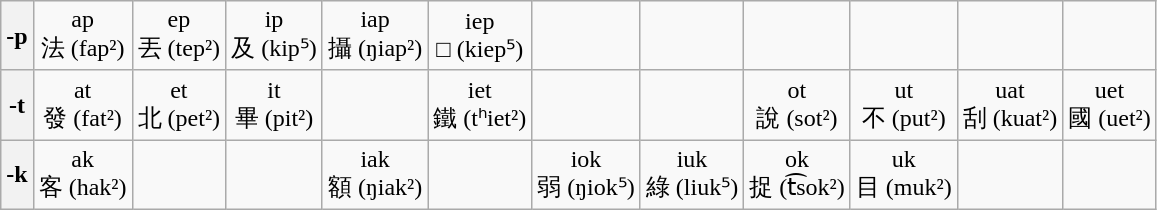<table class="wikitable IPA">
<tr align="center">
<th>-p</th>
<td>ap<br>法 (fap²)</td>
<td>ep<br>丟 (tep²)</td>
<td>ip<br>及 (kip⁵)</td>
<td>iap<br>攝 (ŋiap²)</td>
<td>iep<br>□ (kiep⁵)</td>
<td></td>
<td></td>
<td></td>
<td></td>
<td></td>
<td></td>
</tr>
<tr align="center">
<th>-t</th>
<td>at<br>發 (fat²)</td>
<td>et<br>北 (pet²)</td>
<td>it<br>畢 (pit²)</td>
<td></td>
<td>iet<br>鐵 (tʰiet²)</td>
<td></td>
<td></td>
<td>ot<br>說 (sot²)</td>
<td>ut<br>不 (put²)</td>
<td>uat<br>刮 (kuat²)</td>
<td>uet<br>國 (uet²)</td>
</tr>
<tr align="center">
<th>-k</th>
<td>ak<br>客 (hak²)</td>
<td></td>
<td></td>
<td>iak<br>額 (ŋiak²)</td>
<td></td>
<td>iok<br>弱 (ŋiok⁵)</td>
<td>iuk<br>綠 (liuk⁵)</td>
<td>ok<br>捉 (t͡sok²)</td>
<td>uk<br>目 (muk²)</td>
<td></td>
<td></td>
</tr>
</table>
